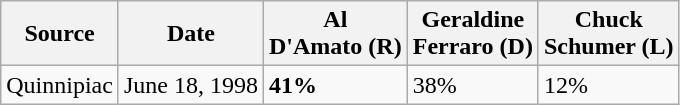<table class="wikitable">
<tr>
<th>Source</th>
<th>Date</th>
<th>Al<br>D'Amato (R)</th>
<th>Geraldine<br>Ferraro (D)</th>
<th>Chuck<br>Schumer (L)</th>
</tr>
<tr>
<td>Quinnipiac</td>
<td>June 18, 1998</td>
<td><strong>41%</strong></td>
<td>38%</td>
<td>12%</td>
</tr>
</table>
